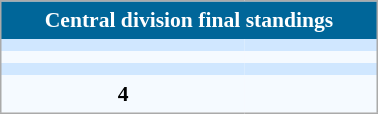<table align=center cellpadding="4" cellspacing="0" style="background: #f9f9f9; border: 1px #aaa solid; border-collapse: collapse; font-size: 90%;" width=20%>
<tr align=center bgcolor=#006699 style="color:white;">
<th width=100% colspan=2>Central division final standings</th>
</tr>
<tr align=center bgcolor=#D0E7FF>
<td></td>
<td align=left></td>
</tr>
<tr align=center bgcolor=#F5FAFF>
<td></td>
<td align=left></td>
</tr>
<tr align=center bgcolor=#D0E7FF>
<td></td>
<td align=left></td>
</tr>
<tr align=center bgcolor=#F5FAFF>
<td><strong>4</strong></td>
<td align=left></td>
</tr>
<tr align=center bgcolor=#D0E7FF>
</tr>
</table>
